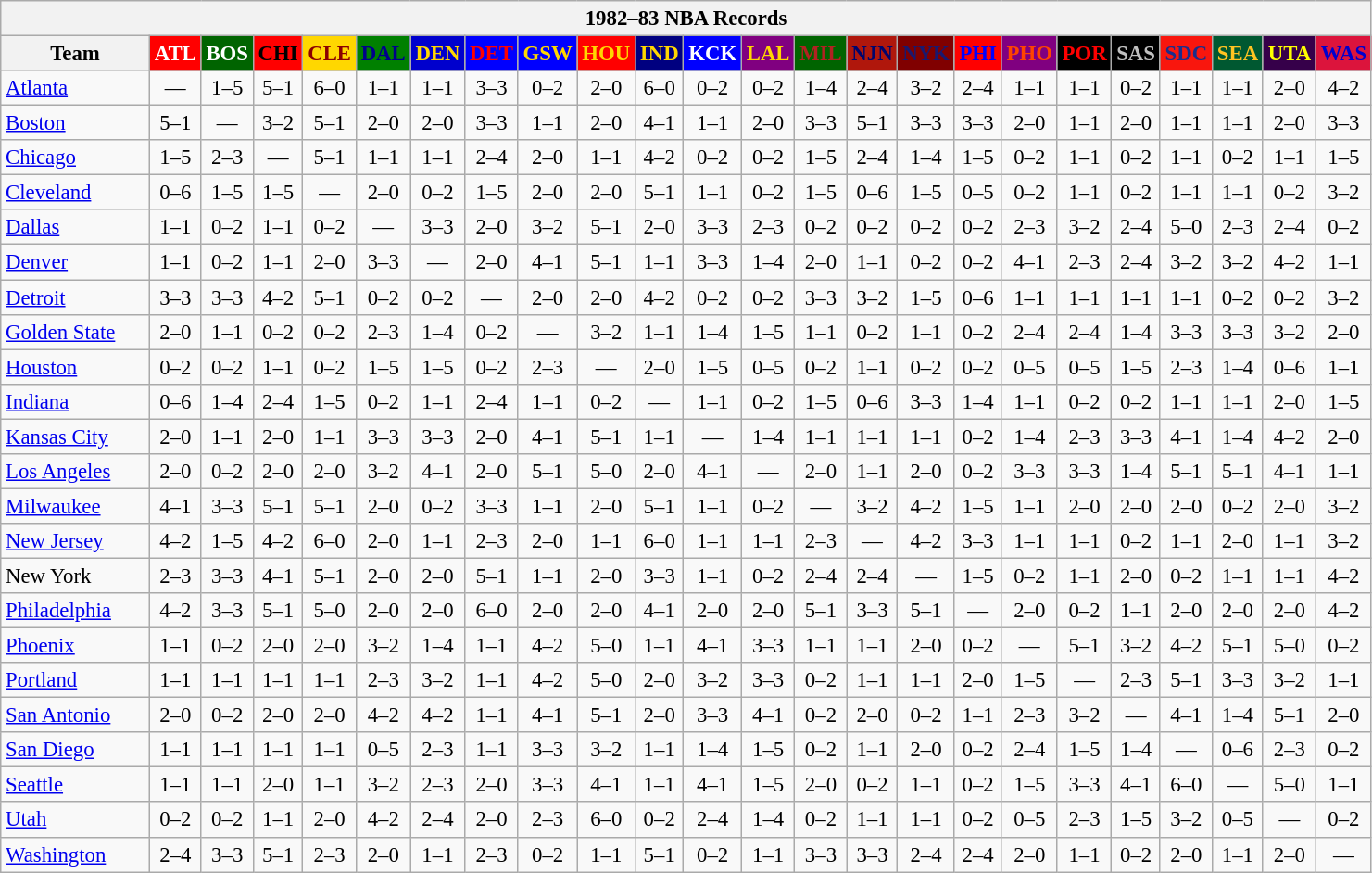<table class="wikitable" style="font-size:95%; text-align:center;">
<tr>
<th colspan=24>1982–83 NBA Records</th>
</tr>
<tr>
<th width=100>Team</th>
<th style="background:#FF0000;color:#FFFFFF;width=35">ATL</th>
<th style="background:#006400;color:#FFFFFF;width=35">BOS</th>
<th style="background:#FF0000;color:#000000;width=35">CHI</th>
<th style="background:#FFD700;color:#8B0000;width=35">CLE</th>
<th style="background:#008000;color:#00008B;width=35">DAL</th>
<th style="background:#0000CD;color:#FFD700;width=35">DEN</th>
<th style="background:#0000FF;color:#FF0000;width=35">DET</th>
<th style="background:#0000FF;color:#FFD700;width=35">GSW</th>
<th style="background:#FF0000;color:#FFD700;width=35">HOU</th>
<th style="background:#000080;color:#FFD700;width=35">IND</th>
<th style="background:#0000FF;color:#FFFFFF;width=35">KCK</th>
<th style="background:#800080;color:#FFD700;width=35">LAL</th>
<th style="background:#006400;color:#B22222;width=35">MIL</th>
<th style="background:#B0170C;color:#00056D;width=35">NJN</th>
<th style="background:#800000;color:#191970;width=35">NYK</th>
<th style="background:#FF0000;color:#0000FF;width=35">PHI</th>
<th style="background:#800080;color:#FF4500;width=35">PHO</th>
<th style="background:#000000;color:#FF0000;width=35">POR</th>
<th style="background:#000000;color:#C0C0C0;width=35">SAS</th>
<th style="background:#F9160D;color:#1A2E8B;width=35">SDC</th>
<th style="background:#005831;color:#FFC322;width=35">SEA</th>
<th style="background:#36004A;color:#FFFF00;width=35">UTA</th>
<th style="background:#DC143C;color:#0000CD;width=35">WAS</th>
</tr>
<tr>
<td style="text-align:left;"><a href='#'>Atlanta</a></td>
<td>—</td>
<td>1–5</td>
<td>5–1</td>
<td>6–0</td>
<td>1–1</td>
<td>1–1</td>
<td>3–3</td>
<td>0–2</td>
<td>2–0</td>
<td>6–0</td>
<td>0–2</td>
<td>0–2</td>
<td>1–4</td>
<td>2–4</td>
<td>3–2</td>
<td>2–4</td>
<td>1–1</td>
<td>1–1</td>
<td>0–2</td>
<td>1–1</td>
<td>1–1</td>
<td>2–0</td>
<td>4–2</td>
</tr>
<tr>
<td style="text-align:left;"><a href='#'>Boston</a></td>
<td>5–1</td>
<td>—</td>
<td>3–2</td>
<td>5–1</td>
<td>2–0</td>
<td>2–0</td>
<td>3–3</td>
<td>1–1</td>
<td>2–0</td>
<td>4–1</td>
<td>1–1</td>
<td>2–0</td>
<td>3–3</td>
<td>5–1</td>
<td>3–3</td>
<td>3–3</td>
<td>2–0</td>
<td>1–1</td>
<td>2–0</td>
<td>1–1</td>
<td>1–1</td>
<td>2–0</td>
<td>3–3</td>
</tr>
<tr>
<td style="text-align:left;"><a href='#'>Chicago</a></td>
<td>1–5</td>
<td>2–3</td>
<td>—</td>
<td>5–1</td>
<td>1–1</td>
<td>1–1</td>
<td>2–4</td>
<td>2–0</td>
<td>1–1</td>
<td>4–2</td>
<td>0–2</td>
<td>0–2</td>
<td>1–5</td>
<td>2–4</td>
<td>1–4</td>
<td>1–5</td>
<td>0–2</td>
<td>1–1</td>
<td>0–2</td>
<td>1–1</td>
<td>0–2</td>
<td>1–1</td>
<td>1–5</td>
</tr>
<tr>
<td style="text-align:left;"><a href='#'>Cleveland</a></td>
<td>0–6</td>
<td>1–5</td>
<td>1–5</td>
<td>—</td>
<td>2–0</td>
<td>0–2</td>
<td>1–5</td>
<td>2–0</td>
<td>2–0</td>
<td>5–1</td>
<td>1–1</td>
<td>0–2</td>
<td>1–5</td>
<td>0–6</td>
<td>1–5</td>
<td>0–5</td>
<td>0–2</td>
<td>1–1</td>
<td>0–2</td>
<td>1–1</td>
<td>1–1</td>
<td>0–2</td>
<td>3–2</td>
</tr>
<tr>
<td style="text-align:left;"><a href='#'>Dallas</a></td>
<td>1–1</td>
<td>0–2</td>
<td>1–1</td>
<td>0–2</td>
<td>—</td>
<td>3–3</td>
<td>2–0</td>
<td>3–2</td>
<td>5–1</td>
<td>2–0</td>
<td>3–3</td>
<td>2–3</td>
<td>0–2</td>
<td>0–2</td>
<td>0–2</td>
<td>0–2</td>
<td>2–3</td>
<td>3–2</td>
<td>2–4</td>
<td>5–0</td>
<td>2–3</td>
<td>2–4</td>
<td>0–2</td>
</tr>
<tr>
<td style="text-align:left;"><a href='#'>Denver</a></td>
<td>1–1</td>
<td>0–2</td>
<td>1–1</td>
<td>2–0</td>
<td>3–3</td>
<td>—</td>
<td>2–0</td>
<td>4–1</td>
<td>5–1</td>
<td>1–1</td>
<td>3–3</td>
<td>1–4</td>
<td>2–0</td>
<td>1–1</td>
<td>0–2</td>
<td>0–2</td>
<td>4–1</td>
<td>2–3</td>
<td>2–4</td>
<td>3–2</td>
<td>3–2</td>
<td>4–2</td>
<td>1–1</td>
</tr>
<tr>
<td style="text-align:left;"><a href='#'>Detroit</a></td>
<td>3–3</td>
<td>3–3</td>
<td>4–2</td>
<td>5–1</td>
<td>0–2</td>
<td>0–2</td>
<td>—</td>
<td>2–0</td>
<td>2–0</td>
<td>4–2</td>
<td>0–2</td>
<td>0–2</td>
<td>3–3</td>
<td>3–2</td>
<td>1–5</td>
<td>0–6</td>
<td>1–1</td>
<td>1–1</td>
<td>1–1</td>
<td>1–1</td>
<td>0–2</td>
<td>0–2</td>
<td>3–2</td>
</tr>
<tr>
<td style="text-align:left;"><a href='#'>Golden State</a></td>
<td>2–0</td>
<td>1–1</td>
<td>0–2</td>
<td>0–2</td>
<td>2–3</td>
<td>1–4</td>
<td>0–2</td>
<td>—</td>
<td>3–2</td>
<td>1–1</td>
<td>1–4</td>
<td>1–5</td>
<td>1–1</td>
<td>0–2</td>
<td>1–1</td>
<td>0–2</td>
<td>2–4</td>
<td>2–4</td>
<td>1–4</td>
<td>3–3</td>
<td>3–3</td>
<td>3–2</td>
<td>2–0</td>
</tr>
<tr>
<td style="text-align:left;"><a href='#'>Houston</a></td>
<td>0–2</td>
<td>0–2</td>
<td>1–1</td>
<td>0–2</td>
<td>1–5</td>
<td>1–5</td>
<td>0–2</td>
<td>2–3</td>
<td>—</td>
<td>2–0</td>
<td>1–5</td>
<td>0–5</td>
<td>0–2</td>
<td>1–1</td>
<td>0–2</td>
<td>0–2</td>
<td>0–5</td>
<td>0–5</td>
<td>1–5</td>
<td>2–3</td>
<td>1–4</td>
<td>0–6</td>
<td>1–1</td>
</tr>
<tr>
<td style="text-align:left;"><a href='#'>Indiana</a></td>
<td>0–6</td>
<td>1–4</td>
<td>2–4</td>
<td>1–5</td>
<td>0–2</td>
<td>1–1</td>
<td>2–4</td>
<td>1–1</td>
<td>0–2</td>
<td>—</td>
<td>1–1</td>
<td>0–2</td>
<td>1–5</td>
<td>0–6</td>
<td>3–3</td>
<td>1–4</td>
<td>1–1</td>
<td>0–2</td>
<td>0–2</td>
<td>1–1</td>
<td>1–1</td>
<td>2–0</td>
<td>1–5</td>
</tr>
<tr>
<td style="text-align:left;"><a href='#'>Kansas City</a></td>
<td>2–0</td>
<td>1–1</td>
<td>2–0</td>
<td>1–1</td>
<td>3–3</td>
<td>3–3</td>
<td>2–0</td>
<td>4–1</td>
<td>5–1</td>
<td>1–1</td>
<td>—</td>
<td>1–4</td>
<td>1–1</td>
<td>1–1</td>
<td>1–1</td>
<td>0–2</td>
<td>1–4</td>
<td>2–3</td>
<td>3–3</td>
<td>4–1</td>
<td>1–4</td>
<td>4–2</td>
<td>2–0</td>
</tr>
<tr>
<td style="text-align:left;"><a href='#'>Los Angeles</a></td>
<td>2–0</td>
<td>0–2</td>
<td>2–0</td>
<td>2–0</td>
<td>3–2</td>
<td>4–1</td>
<td>2–0</td>
<td>5–1</td>
<td>5–0</td>
<td>2–0</td>
<td>4–1</td>
<td>—</td>
<td>2–0</td>
<td>1–1</td>
<td>2–0</td>
<td>0–2</td>
<td>3–3</td>
<td>3–3</td>
<td>1–4</td>
<td>5–1</td>
<td>5–1</td>
<td>4–1</td>
<td>1–1</td>
</tr>
<tr>
<td style="text-align:left;"><a href='#'>Milwaukee</a></td>
<td>4–1</td>
<td>3–3</td>
<td>5–1</td>
<td>5–1</td>
<td>2–0</td>
<td>0–2</td>
<td>3–3</td>
<td>1–1</td>
<td>2–0</td>
<td>5–1</td>
<td>1–1</td>
<td>0–2</td>
<td>—</td>
<td>3–2</td>
<td>4–2</td>
<td>1–5</td>
<td>1–1</td>
<td>2–0</td>
<td>2–0</td>
<td>2–0</td>
<td>0–2</td>
<td>2–0</td>
<td>3–2</td>
</tr>
<tr>
<td style="text-align:left;"><a href='#'>New Jersey</a></td>
<td>4–2</td>
<td>1–5</td>
<td>4–2</td>
<td>6–0</td>
<td>2–0</td>
<td>1–1</td>
<td>2–3</td>
<td>2–0</td>
<td>1–1</td>
<td>6–0</td>
<td>1–1</td>
<td>1–1</td>
<td>2–3</td>
<td>—</td>
<td>4–2</td>
<td>3–3</td>
<td>1–1</td>
<td>1–1</td>
<td>0–2</td>
<td>1–1</td>
<td>2–0</td>
<td>1–1</td>
<td>3–2</td>
</tr>
<tr>
<td style="text-align:left;">New York</td>
<td>2–3</td>
<td>3–3</td>
<td>4–1</td>
<td>5–1</td>
<td>2–0</td>
<td>2–0</td>
<td>5–1</td>
<td>1–1</td>
<td>2–0</td>
<td>3–3</td>
<td>1–1</td>
<td>0–2</td>
<td>2–4</td>
<td>2–4</td>
<td>—</td>
<td>1–5</td>
<td>0–2</td>
<td>1–1</td>
<td>2–0</td>
<td>0–2</td>
<td>1–1</td>
<td>1–1</td>
<td>4–2</td>
</tr>
<tr>
<td style="text-align:left;"><a href='#'>Philadelphia</a></td>
<td>4–2</td>
<td>3–3</td>
<td>5–1</td>
<td>5–0</td>
<td>2–0</td>
<td>2–0</td>
<td>6–0</td>
<td>2–0</td>
<td>2–0</td>
<td>4–1</td>
<td>2–0</td>
<td>2–0</td>
<td>5–1</td>
<td>3–3</td>
<td>5–1</td>
<td>—</td>
<td>2–0</td>
<td>0–2</td>
<td>1–1</td>
<td>2–0</td>
<td>2–0</td>
<td>2–0</td>
<td>4–2</td>
</tr>
<tr>
<td style="text-align:left;"><a href='#'>Phoenix</a></td>
<td>1–1</td>
<td>0–2</td>
<td>2–0</td>
<td>2–0</td>
<td>3–2</td>
<td>1–4</td>
<td>1–1</td>
<td>4–2</td>
<td>5–0</td>
<td>1–1</td>
<td>4–1</td>
<td>3–3</td>
<td>1–1</td>
<td>1–1</td>
<td>2–0</td>
<td>0–2</td>
<td>—</td>
<td>5–1</td>
<td>3–2</td>
<td>4–2</td>
<td>5–1</td>
<td>5–0</td>
<td>0–2</td>
</tr>
<tr>
<td style="text-align:left;"><a href='#'>Portland</a></td>
<td>1–1</td>
<td>1–1</td>
<td>1–1</td>
<td>1–1</td>
<td>2–3</td>
<td>3–2</td>
<td>1–1</td>
<td>4–2</td>
<td>5–0</td>
<td>2–0</td>
<td>3–2</td>
<td>3–3</td>
<td>0–2</td>
<td>1–1</td>
<td>1–1</td>
<td>2–0</td>
<td>1–5</td>
<td>—</td>
<td>2–3</td>
<td>5–1</td>
<td>3–3</td>
<td>3–2</td>
<td>1–1</td>
</tr>
<tr>
<td style="text-align:left;"><a href='#'>San Antonio</a></td>
<td>2–0</td>
<td>0–2</td>
<td>2–0</td>
<td>2–0</td>
<td>4–2</td>
<td>4–2</td>
<td>1–1</td>
<td>4–1</td>
<td>5–1</td>
<td>2–0</td>
<td>3–3</td>
<td>4–1</td>
<td>0–2</td>
<td>2–0</td>
<td>0–2</td>
<td>1–1</td>
<td>2–3</td>
<td>3–2</td>
<td>—</td>
<td>4–1</td>
<td>1–4</td>
<td>5–1</td>
<td>2–0</td>
</tr>
<tr>
<td style="text-align:left;"><a href='#'>San Diego</a></td>
<td>1–1</td>
<td>1–1</td>
<td>1–1</td>
<td>1–1</td>
<td>0–5</td>
<td>2–3</td>
<td>1–1</td>
<td>3–3</td>
<td>3–2</td>
<td>1–1</td>
<td>1–4</td>
<td>1–5</td>
<td>0–2</td>
<td>1–1</td>
<td>2–0</td>
<td>0–2</td>
<td>2–4</td>
<td>1–5</td>
<td>1–4</td>
<td>—</td>
<td>0–6</td>
<td>2–3</td>
<td>0–2</td>
</tr>
<tr>
<td style="text-align:left;"><a href='#'>Seattle</a></td>
<td>1–1</td>
<td>1–1</td>
<td>2–0</td>
<td>1–1</td>
<td>3–2</td>
<td>2–3</td>
<td>2–0</td>
<td>3–3</td>
<td>4–1</td>
<td>1–1</td>
<td>4–1</td>
<td>1–5</td>
<td>2–0</td>
<td>0–2</td>
<td>1–1</td>
<td>0–2</td>
<td>1–5</td>
<td>3–3</td>
<td>4–1</td>
<td>6–0</td>
<td>—</td>
<td>5–0</td>
<td>1–1</td>
</tr>
<tr>
<td style="text-align:left;"><a href='#'>Utah</a></td>
<td>0–2</td>
<td>0–2</td>
<td>1–1</td>
<td>2–0</td>
<td>4–2</td>
<td>2–4</td>
<td>2–0</td>
<td>2–3</td>
<td>6–0</td>
<td>0–2</td>
<td>2–4</td>
<td>1–4</td>
<td>0–2</td>
<td>1–1</td>
<td>1–1</td>
<td>0–2</td>
<td>0–5</td>
<td>2–3</td>
<td>1–5</td>
<td>3–2</td>
<td>0–5</td>
<td>—</td>
<td>0–2</td>
</tr>
<tr>
<td style="text-align:left;"><a href='#'>Washington</a></td>
<td>2–4</td>
<td>3–3</td>
<td>5–1</td>
<td>2–3</td>
<td>2–0</td>
<td>1–1</td>
<td>2–3</td>
<td>0–2</td>
<td>1–1</td>
<td>5–1</td>
<td>0–2</td>
<td>1–1</td>
<td>3–3</td>
<td>3–3</td>
<td>2–4</td>
<td>2–4</td>
<td>2–0</td>
<td>1–1</td>
<td>0–2</td>
<td>2–0</td>
<td>1–1</td>
<td>2–0</td>
<td>—</td>
</tr>
</table>
